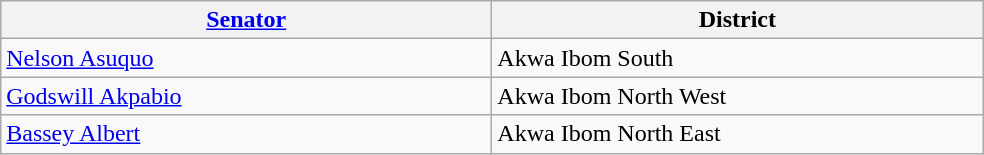<table class="wikitable">
<tr>
<th style="width:20em"><a href='#'>Senator</a></th>
<th style="width:20em">District</th>
</tr>
<tr>
<td><a href='#'>Nelson Asuquo</a></td>
<td>Akwa Ibom South</td>
</tr>
<tr>
<td><a href='#'>Godswill Akpabio</a></td>
<td>Akwa Ibom North West</td>
</tr>
<tr>
<td><a href='#'>Bassey Albert</a></td>
<td>Akwa Ibom North East</td>
</tr>
</table>
